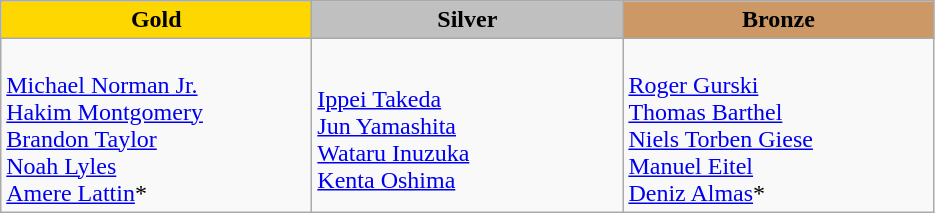<table class="wikitable" style="text-align:left">
<tr align="center">
<td width=200 bgcolor=gold><strong>Gold</strong></td>
<td width=200 bgcolor=silver><strong>Silver</strong></td>
<td width=200 bgcolor=CC9966><strong>Bronze</strong></td>
</tr>
<tr>
<td><em></em><br><a href='#'>Michael Norman Jr.</a><br><a href='#'>Hakim Montgomery</a><br><a href='#'>Brandon Taylor</a><br><a href='#'>Noah Lyles</a><br><a href='#'>Amere Lattin</a>*</td>
<td><em></em><br><a href='#'>Ippei Takeda</a><br><a href='#'>Jun Yamashita</a><br><a href='#'>Wataru Inuzuka</a><br><a href='#'>Kenta Oshima</a></td>
<td><em></em><br><a href='#'>Roger Gurski</a><br><a href='#'>Thomas Barthel</a><br><a href='#'>Niels Torben Giese</a><br><a href='#'>Manuel Eitel</a><br><a href='#'>Deniz Almas</a>*</td>
</tr>
</table>
